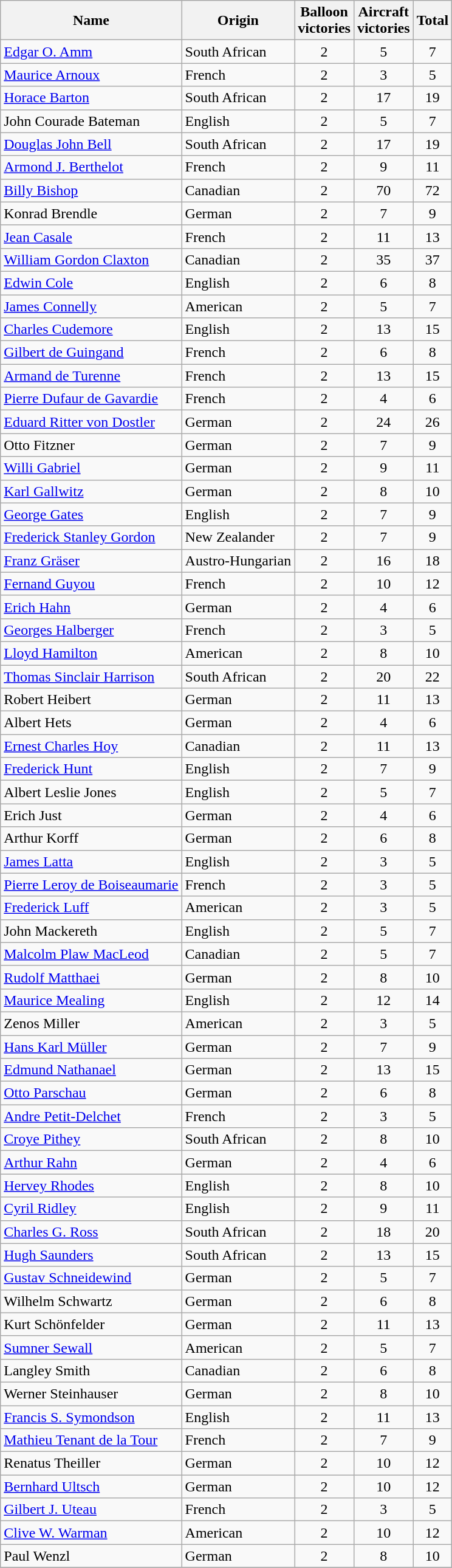<table class="wikitable sortable">
<tr>
<th>Name</th>
<th>Origin</th>
<th>Balloon<br>victories</th>
<th>Aircraft<br>victories</th>
<th>Total</th>
</tr>
<tr>
<td><a href='#'>Edgar O. Amm</a></td>
<td>South African</td>
<td align="center">2</td>
<td align="center">5</td>
<td align="center">7</td>
</tr>
<tr>
<td><a href='#'>Maurice Arnoux</a></td>
<td>French</td>
<td align="center">2</td>
<td align="center">3</td>
<td align="center">5</td>
</tr>
<tr>
<td><a href='#'>Horace Barton</a></td>
<td>South African</td>
<td align="center">2</td>
<td align="center">17</td>
<td align="center">19</td>
</tr>
<tr>
<td>John Courade Bateman</td>
<td>English</td>
<td align="center">2</td>
<td align="center">5</td>
<td align="center">7</td>
</tr>
<tr>
<td><a href='#'>Douglas John Bell</a></td>
<td>South African</td>
<td align="center">2</td>
<td align="center">17</td>
<td align="center">19</td>
</tr>
<tr>
<td><a href='#'>Armond J. Berthelot</a></td>
<td>French</td>
<td align="center">2</td>
<td align="center">9</td>
<td align="center">11</td>
</tr>
<tr>
<td><a href='#'>Billy Bishop</a></td>
<td>Canadian</td>
<td align="center">2</td>
<td align="center">70</td>
<td align="center">72</td>
</tr>
<tr>
<td>Konrad Brendle</td>
<td>German</td>
<td align="center">2</td>
<td align="center">7</td>
<td align="center">9</td>
</tr>
<tr>
<td><a href='#'>Jean Casale</a></td>
<td>French</td>
<td align="center">2</td>
<td align="center">11</td>
<td align="center">13</td>
</tr>
<tr>
<td><a href='#'>William Gordon Claxton</a></td>
<td>Canadian</td>
<td align="center">2</td>
<td align="center">35</td>
<td align="center">37</td>
</tr>
<tr>
<td><a href='#'>Edwin Cole</a></td>
<td>English</td>
<td align="center">2</td>
<td align="center">6</td>
<td align="center">8</td>
</tr>
<tr>
<td><a href='#'>James Connelly</a></td>
<td>American</td>
<td align="center">2</td>
<td align="center">5</td>
<td align="center">7</td>
</tr>
<tr>
<td><a href='#'>Charles Cudemore</a></td>
<td>English</td>
<td align="center">2</td>
<td align="center">13</td>
<td align="center">15</td>
</tr>
<tr>
<td><a href='#'>Gilbert de Guingand</a></td>
<td>French</td>
<td align="center">2</td>
<td align="center">6</td>
<td align="center">8</td>
</tr>
<tr>
<td><a href='#'>Armand de Turenne</a></td>
<td>French</td>
<td align="center">2</td>
<td align="center">13</td>
<td align="center">15</td>
</tr>
<tr>
<td><a href='#'>Pierre Dufaur de Gavardie</a></td>
<td>French</td>
<td align="center">2</td>
<td align="center">4</td>
<td align="center">6</td>
</tr>
<tr>
<td><a href='#'>Eduard Ritter von Dostler</a></td>
<td>German</td>
<td align="center">2</td>
<td align="center">24</td>
<td align="center">26</td>
</tr>
<tr>
<td>Otto Fitzner</td>
<td>German</td>
<td align="center">2</td>
<td align="center">7</td>
<td align="center">9</td>
</tr>
<tr>
<td><a href='#'>Willi Gabriel</a></td>
<td>German</td>
<td align="center">2</td>
<td align="center">9</td>
<td align="center">11</td>
</tr>
<tr>
<td><a href='#'>Karl Gallwitz</a></td>
<td>German</td>
<td align="center">2</td>
<td align="center">8</td>
<td align="center">10</td>
</tr>
<tr>
<td><a href='#'>George Gates</a></td>
<td>English</td>
<td align="center">2</td>
<td align="center">7</td>
<td align="center">9</td>
</tr>
<tr>
<td><a href='#'>Frederick Stanley Gordon</a></td>
<td>New Zealander</td>
<td align="center">2</td>
<td align="center">7</td>
<td align="center">9</td>
</tr>
<tr>
<td><a href='#'>Franz Gräser</a></td>
<td>Austro-Hungarian</td>
<td align="center">2</td>
<td align="center">16</td>
<td align="center">18</td>
</tr>
<tr>
<td><a href='#'>Fernand Guyou</a></td>
<td>French</td>
<td align="center">2</td>
<td align="center">10</td>
<td align="center">12</td>
</tr>
<tr>
<td><a href='#'>Erich Hahn</a></td>
<td>German</td>
<td align="center">2</td>
<td align="center">4</td>
<td align="center">6</td>
</tr>
<tr>
<td><a href='#'>Georges Halberger</a></td>
<td>French</td>
<td align="center">2</td>
<td align="center">3</td>
<td align="center">5</td>
</tr>
<tr>
<td><a href='#'>Lloyd Hamilton</a></td>
<td>American</td>
<td align="center">2</td>
<td align="center">8</td>
<td align="center">10</td>
</tr>
<tr>
<td><a href='#'>Thomas Sinclair Harrison</a></td>
<td>South African</td>
<td align="center">2</td>
<td align="center">20</td>
<td align="center">22</td>
</tr>
<tr>
<td>Robert Heibert</td>
<td>German</td>
<td align="center">2</td>
<td align="center">11</td>
<td align="center">13</td>
</tr>
<tr>
<td>Albert Hets</td>
<td>German</td>
<td align="center">2</td>
<td align="center">4</td>
<td align="center">6</td>
</tr>
<tr>
<td><a href='#'>Ernest Charles Hoy</a></td>
<td>Canadian</td>
<td align="center">2</td>
<td align="center">11</td>
<td align="center">13</td>
</tr>
<tr>
<td><a href='#'>Frederick Hunt</a></td>
<td>English</td>
<td align="center">2</td>
<td align="center">7</td>
<td align="center">9</td>
</tr>
<tr>
<td>Albert Leslie Jones</td>
<td>English</td>
<td align="center">2</td>
<td align="center">5</td>
<td align="center">7</td>
</tr>
<tr>
<td>Erich Just</td>
<td>German</td>
<td align="center">2</td>
<td align="center">4</td>
<td align="center">6</td>
</tr>
<tr>
<td>Arthur Korff</td>
<td>German</td>
<td align="center">2</td>
<td align="center">6</td>
<td align="center">8</td>
</tr>
<tr>
<td><a href='#'>James Latta</a></td>
<td>English</td>
<td align="center">2</td>
<td align="center">3</td>
<td align="center">5</td>
</tr>
<tr>
<td><a href='#'>Pierre Leroy de Boiseaumarie</a></td>
<td>French</td>
<td align="center">2</td>
<td align="center">3</td>
<td align="center">5</td>
</tr>
<tr>
<td><a href='#'>Frederick Luff</a></td>
<td>American</td>
<td align="center">2</td>
<td align="center">3</td>
<td align="center">5</td>
</tr>
<tr>
<td>John Mackereth</td>
<td>English</td>
<td align="center">2</td>
<td align="center">5</td>
<td align="center">7</td>
</tr>
<tr>
<td><a href='#'>Malcolm Plaw MacLeod</a></td>
<td>Canadian</td>
<td align="center">2</td>
<td align="center">5</td>
<td align="center">7</td>
</tr>
<tr>
<td><a href='#'>Rudolf Matthaei</a></td>
<td>German</td>
<td align="center">2</td>
<td align="center">8</td>
<td align="center">10</td>
</tr>
<tr>
<td><a href='#'>Maurice Mealing</a></td>
<td>English</td>
<td align="center">2</td>
<td align="center">12</td>
<td align="center">14</td>
</tr>
<tr>
<td>Zenos Miller</td>
<td>American</td>
<td align="center">2</td>
<td align="center">3</td>
<td align="center">5</td>
</tr>
<tr>
<td><a href='#'>Hans Karl Müller</a></td>
<td>German</td>
<td align="center">2</td>
<td align="center">7</td>
<td align="center">9</td>
</tr>
<tr>
<td><a href='#'>Edmund Nathanael</a></td>
<td>German</td>
<td align="center">2</td>
<td align="center">13</td>
<td align="center">15</td>
</tr>
<tr>
<td><a href='#'>Otto Parschau</a></td>
<td>German</td>
<td align="center">2</td>
<td align="center">6</td>
<td align="center">8</td>
</tr>
<tr>
<td><a href='#'>Andre Petit-Delchet</a></td>
<td>French</td>
<td align="center">2</td>
<td align="center">3</td>
<td align="center">5</td>
</tr>
<tr>
<td><a href='#'>Croye Pithey</a></td>
<td>South African</td>
<td align="center">2</td>
<td align="center">8</td>
<td align="center">10</td>
</tr>
<tr>
<td><a href='#'>Arthur Rahn</a></td>
<td>German</td>
<td align="center">2</td>
<td align="center">4</td>
<td align="center">6</td>
</tr>
<tr>
<td><a href='#'>Hervey Rhodes</a></td>
<td>English</td>
<td align="center">2</td>
<td align="center">8</td>
<td align="center">10</td>
</tr>
<tr>
<td><a href='#'>Cyril Ridley</a></td>
<td>English</td>
<td align="center">2</td>
<td align="center">9</td>
<td align="center">11</td>
</tr>
<tr>
<td><a href='#'>Charles G. Ross</a></td>
<td>South African</td>
<td align="center">2</td>
<td align="center">18</td>
<td align="center">20</td>
</tr>
<tr>
<td><a href='#'>Hugh Saunders</a></td>
<td>South African</td>
<td align="center">2</td>
<td align="center">13</td>
<td align="center">15</td>
</tr>
<tr>
<td><a href='#'>Gustav Schneidewind</a></td>
<td>German</td>
<td align="center">2</td>
<td align="center">5</td>
<td align="center">7</td>
</tr>
<tr>
<td>Wilhelm Schwartz</td>
<td>German</td>
<td align="center">2</td>
<td align="center">6</td>
<td align="center">8</td>
</tr>
<tr>
<td>Kurt Schönfelder</td>
<td>German</td>
<td align="center">2</td>
<td align="center">11</td>
<td align="center">13</td>
</tr>
<tr>
<td><a href='#'>Sumner Sewall</a></td>
<td>American</td>
<td align="center">2</td>
<td align="center">5</td>
<td align="center">7</td>
</tr>
<tr>
<td>Langley Smith</td>
<td>Canadian</td>
<td align="center">2</td>
<td align="center">6</td>
<td align="center">8</td>
</tr>
<tr>
<td>Werner Steinhauser</td>
<td>German</td>
<td align="center">2</td>
<td align="center">8</td>
<td align="center">10</td>
</tr>
<tr>
<td><a href='#'>Francis S. Symondson</a></td>
<td>English</td>
<td align="center">2</td>
<td align="center">11</td>
<td align="center">13</td>
</tr>
<tr>
<td><a href='#'>Mathieu Tenant de la Tour</a></td>
<td>French</td>
<td align="center">2</td>
<td align="center">7</td>
<td align="center">9</td>
</tr>
<tr>
<td>Renatus Theiller</td>
<td>German</td>
<td align="center">2</td>
<td align="center">10</td>
<td align="center">12</td>
</tr>
<tr>
<td><a href='#'>Bernhard Ultsch</a></td>
<td>German</td>
<td align="center">2</td>
<td align="center">10</td>
<td align="center">12</td>
</tr>
<tr>
<td><a href='#'>Gilbert J. Uteau</a></td>
<td>French</td>
<td align="center">2</td>
<td align="center">3</td>
<td align="center">5</td>
</tr>
<tr>
<td><a href='#'>Clive W. Warman</a></td>
<td>American</td>
<td align="center">2</td>
<td align="center">10</td>
<td align="center">12</td>
</tr>
<tr>
<td>Paul Wenzl</td>
<td>German</td>
<td align="center">2</td>
<td align="center">8</td>
<td align="center">10</td>
</tr>
<tr>
</tr>
</table>
